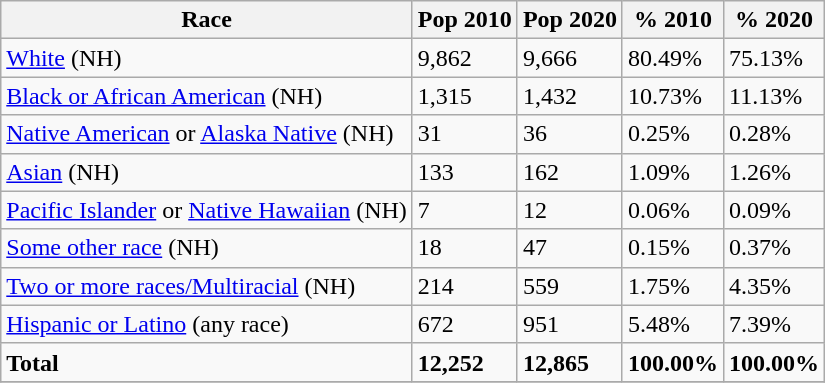<table class="wikitable">
<tr>
<th>Race</th>
<th>Pop 2010</th>
<th>Pop 2020</th>
<th>% 2010</th>
<th>% 2020</th>
</tr>
<tr>
<td><a href='#'>White</a> (NH)</td>
<td>9,862</td>
<td>9,666</td>
<td>80.49%</td>
<td>75.13%</td>
</tr>
<tr>
<td><a href='#'>Black or African American</a> (NH)</td>
<td>1,315</td>
<td>1,432</td>
<td>10.73%</td>
<td>11.13%</td>
</tr>
<tr>
<td><a href='#'>Native American</a> or <a href='#'>Alaska Native</a> (NH)</td>
<td>31</td>
<td>36</td>
<td>0.25%</td>
<td>0.28%</td>
</tr>
<tr>
<td><a href='#'>Asian</a> (NH)</td>
<td>133</td>
<td>162</td>
<td>1.09%</td>
<td>1.26%</td>
</tr>
<tr>
<td><a href='#'>Pacific Islander</a> or <a href='#'>Native Hawaiian</a> (NH)</td>
<td>7</td>
<td>12</td>
<td>0.06%</td>
<td>0.09%</td>
</tr>
<tr>
<td><a href='#'>Some other race</a> (NH)</td>
<td>18</td>
<td>47</td>
<td>0.15%</td>
<td>0.37%</td>
</tr>
<tr>
<td><a href='#'>Two or more races/Multiracial</a> (NH)</td>
<td>214</td>
<td>559</td>
<td>1.75%</td>
<td>4.35%</td>
</tr>
<tr>
<td><a href='#'>Hispanic or Latino</a> (any race)</td>
<td>672</td>
<td>951</td>
<td>5.48%</td>
<td>7.39%</td>
</tr>
<tr>
<td><strong>Total</strong></td>
<td><strong>12,252</strong></td>
<td><strong>12,865</strong></td>
<td><strong>100.00%</strong></td>
<td><strong>100.00%</strong></td>
</tr>
<tr>
</tr>
</table>
